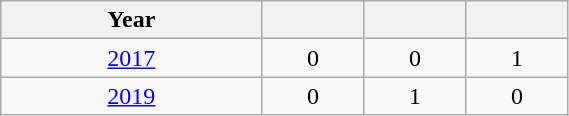<table class="wikitable" width=30% style="font-size:100%; text-align:center;">
<tr>
<th>Year</th>
<th></th>
<th></th>
<th></th>
</tr>
<tr>
<td><a href='#'>2017</a></td>
<td>0</td>
<td>0</td>
<td>1</td>
</tr>
<tr>
<td><a href='#'>2019</a></td>
<td>0</td>
<td>1</td>
<td>0</td>
</tr>
</table>
